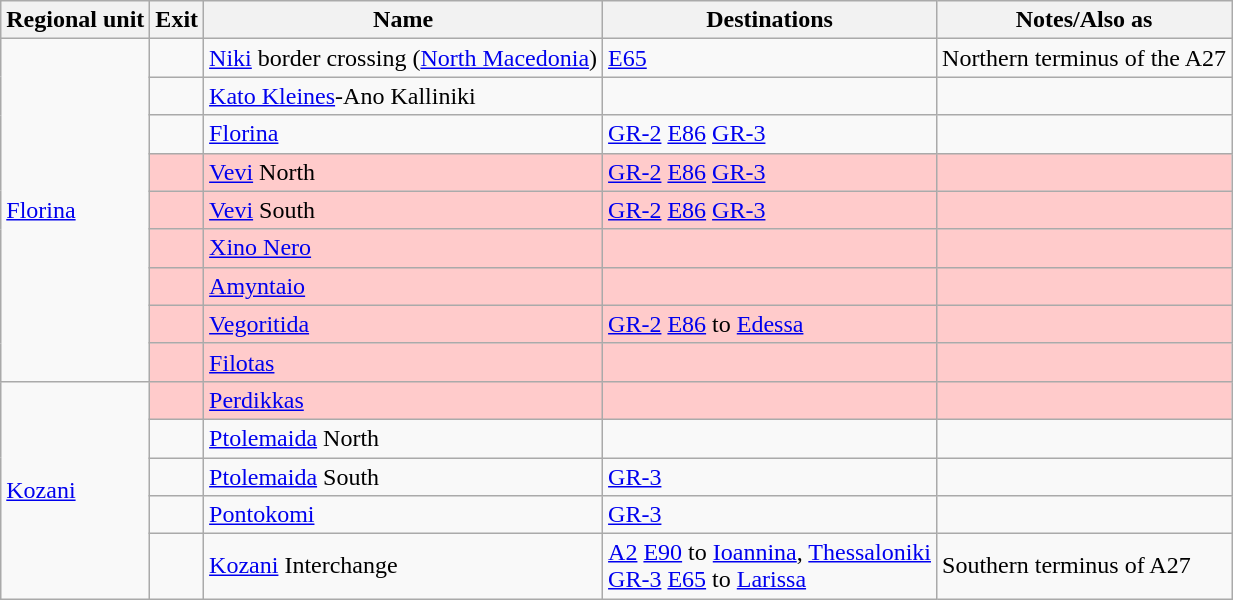<table class="wikitable collapsible uncollapsed">
<tr>
<th scope="col">Regional unit</th>
<th scope="col">Exit</th>
<th scope="col">Name</th>
<th scope="col">Destinations</th>
<th scope="col">Notes/Also as</th>
</tr>
<tr>
<td rowspan=9><a href='#'>Florina</a></td>
<td></td>
<td><a href='#'>Niki</a> border crossing (<a href='#'>North Macedonia</a>)</td>
<td>  <a href='#'>E65</a> <br> </td>
<td>Northern terminus of the A27</td>
</tr>
<tr>
<td></td>
<td><a href='#'>Kato Kleines</a>-Ano Kalliniki</td>
<td></td>
<td></td>
</tr>
<tr>
<td></td>
<td><a href='#'>Florina</a></td>
<td> <a href='#'>GR-2</a>  <a href='#'>E86</a>  <a href='#'>GR-3</a></td>
<td></td>
</tr>
<tr>
<td style="background: #FFCBCB"></td>
<td style="background: #FFCBCB"><a href='#'>Vevi</a> North</td>
<td style="background: #FFCBCB"> <a href='#'>GR-2</a>  <a href='#'>E86</a>  <a href='#'>GR-3</a></td>
<td style="background: #FFCBCB"></td>
</tr>
<tr>
<td style="background: #FFCBCB"></td>
<td style="background: #FFCBCB"><a href='#'>Vevi</a> South</td>
<td style="background: #FFCBCB"> <a href='#'>GR-2</a>  <a href='#'>E86</a>  <a href='#'>GR-3</a></td>
<td style="background: #FFCBCB"></td>
</tr>
<tr>
<td style="background: #FFCBCB"></td>
<td style="background: #FFCBCB"><a href='#'>Xino Nero</a></td>
<td style="background: #FFCBCB"></td>
<td style="background: #FFCBCB"></td>
</tr>
<tr>
<td style="background: #FFCBCB"></td>
<td style="background: #FFCBCB"><a href='#'>Amyntaio</a></td>
<td style="background: #FFCBCB"></td>
<td style="background: #FFCBCB"></td>
</tr>
<tr>
<td style="background: #FFCBCB"></td>
<td style="background: #FFCBCB"><a href='#'>Vegoritida</a></td>
<td style="background: #FFCBCB"> <a href='#'>GR-2</a>  <a href='#'>E86</a> to <a href='#'>Edessa</a></td>
<td style="background: #FFCBCB"></td>
</tr>
<tr>
<td style="background: #FFCBCB"></td>
<td style="background: #FFCBCB"><a href='#'>Filotas</a></td>
<td style="background: #FFCBCB"></td>
<td style="background: #FFCBCB"></td>
</tr>
<tr>
<td rowspan=5><a href='#'>Kozani</a></td>
<td style="background: #FFCBCB"></td>
<td style="background: #FFCBCB"><a href='#'>Perdikkas</a></td>
<td style="background: #FFCBCB"></td>
<td style="background: #FFCBCB"></td>
</tr>
<tr>
<td></td>
<td><a href='#'>Ptolemaida</a> North</td>
<td></td>
<td></td>
</tr>
<tr>
<td></td>
<td><a href='#'>Ptolemaida</a> South</td>
<td> <a href='#'>GR-3</a></td>
<td></td>
</tr>
<tr>
<td></td>
<td><a href='#'>Pontokomi</a></td>
<td> <a href='#'>GR-3</a></td>
<td></td>
</tr>
<tr>
<td></td>
<td><a href='#'>Kozani</a> Interchange</td>
<td> <a href='#'>A2</a>  <a href='#'>E90</a> to <a href='#'>Ioannina</a>, <a href='#'>Thessaloniki</a><br> <a href='#'>GR-3</a>  <a href='#'>E65</a> to <a href='#'>Larissa</a></td>
<td>Southern terminus of A27</td>
</tr>
</table>
